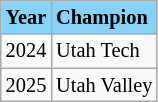<table class="wikitable" style="font-size:85%;">
<tr ! style="background-color: #87D3F8;">
<td><strong>Year</strong></td>
<td><strong>Champion</strong></td>
</tr>
<tr --->
<td>2024</td>
<td>Utah Tech</td>
</tr>
<tr>
<td>2025</td>
<td>Utah Valley</td>
</tr>
</table>
